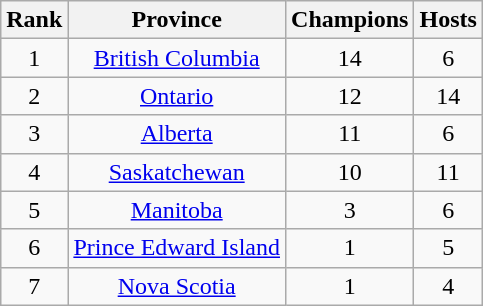<table class="wikitable sortable" style="text-align:center">
<tr>
<th>Rank</th>
<th>Province</th>
<th>Champions</th>
<th>Hosts</th>
</tr>
<tr>
<td>1</td>
<td><a href='#'>British Columbia</a></td>
<td>14</td>
<td>6</td>
</tr>
<tr>
<td>2</td>
<td><a href='#'>Ontario</a></td>
<td>12</td>
<td>14</td>
</tr>
<tr>
<td>3</td>
<td><a href='#'>Alberta</a></td>
<td>11</td>
<td>6</td>
</tr>
<tr>
<td>4</td>
<td><a href='#'>Saskatchewan</a></td>
<td>10</td>
<td>11</td>
</tr>
<tr>
<td>5</td>
<td><a href='#'>Manitoba</a></td>
<td>3</td>
<td>6</td>
</tr>
<tr>
<td>6</td>
<td><a href='#'>Prince Edward Island</a></td>
<td>1</td>
<td>5</td>
</tr>
<tr>
<td>7</td>
<td><a href='#'>Nova Scotia</a></td>
<td>1</td>
<td>4</td>
</tr>
</table>
